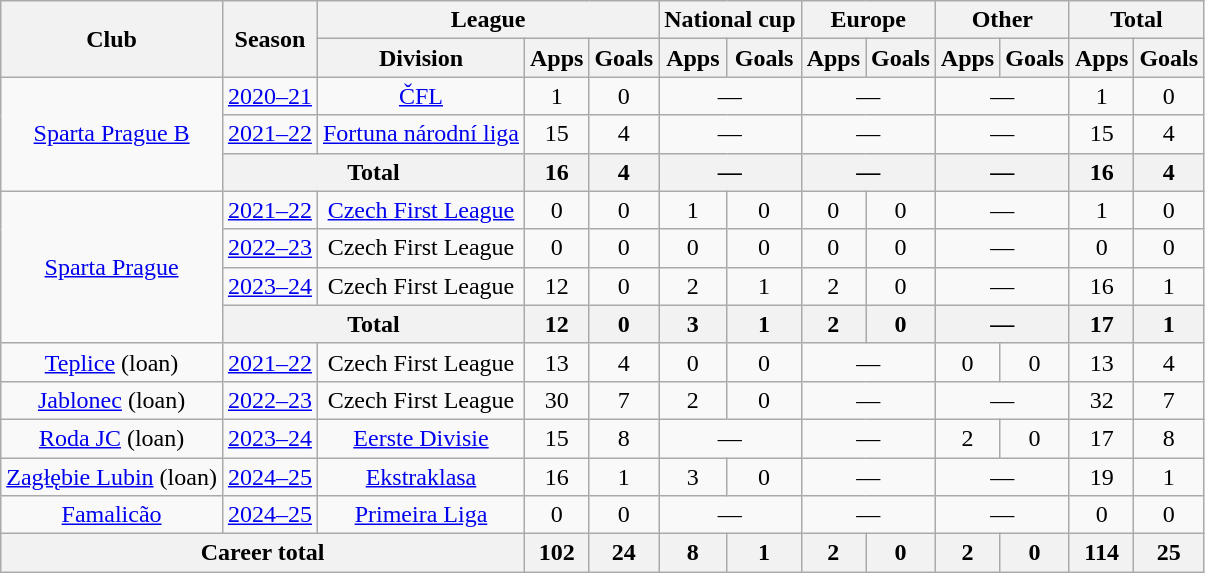<table class="wikitable" style="text-align:center">
<tr>
<th rowspan="2">Club</th>
<th rowspan="2">Season</th>
<th colspan="3">League</th>
<th colspan="2">National cup</th>
<th colspan="2">Europe</th>
<th colspan="2">Other</th>
<th colspan="2">Total</th>
</tr>
<tr>
<th>Division</th>
<th>Apps</th>
<th>Goals</th>
<th>Apps</th>
<th>Goals</th>
<th>Apps</th>
<th>Goals</th>
<th>Apps</th>
<th>Goals</th>
<th>Apps</th>
<th>Goals</th>
</tr>
<tr>
<td rowspan="3"><a href='#'>Sparta Prague B</a></td>
<td><a href='#'>2020–21</a></td>
<td><a href='#'>ČFL</a></td>
<td>1</td>
<td>0</td>
<td colspan="2">—</td>
<td colspan="2">—</td>
<td colspan="2">—</td>
<td>1</td>
<td>0</td>
</tr>
<tr>
<td><a href='#'>2021–22</a></td>
<td><a href='#'>Fortuna národní liga</a></td>
<td>15</td>
<td>4</td>
<td colspan="2">—</td>
<td colspan="2">—</td>
<td colspan="2">—</td>
<td>15</td>
<td>4</td>
</tr>
<tr>
<th colspan="2">Total</th>
<th>16</th>
<th>4</th>
<th colspan="2">—</th>
<th colspan="2">—</th>
<th colspan="2">—</th>
<th>16</th>
<th>4</th>
</tr>
<tr>
<td rowspan="4"><a href='#'>Sparta Prague</a></td>
<td><a href='#'>2021–22</a></td>
<td><a href='#'>Czech First League</a></td>
<td>0</td>
<td>0</td>
<td>1</td>
<td>0</td>
<td>0</td>
<td>0</td>
<td colspan="2">—</td>
<td>1</td>
<td>0</td>
</tr>
<tr>
<td><a href='#'>2022–23</a></td>
<td>Czech First League</td>
<td>0</td>
<td>0</td>
<td>0</td>
<td>0</td>
<td>0</td>
<td>0</td>
<td colspan="2">—</td>
<td>0</td>
<td>0</td>
</tr>
<tr>
<td><a href='#'>2023–24</a></td>
<td>Czech First League</td>
<td>12</td>
<td>0</td>
<td>2</td>
<td>1</td>
<td>2</td>
<td>0</td>
<td colspan="2">—</td>
<td>16</td>
<td>1</td>
</tr>
<tr>
<th colspan="2">Total</th>
<th>12</th>
<th>0</th>
<th>3</th>
<th>1</th>
<th>2</th>
<th>0</th>
<th colspan="2">—</th>
<th>17</th>
<th>1</th>
</tr>
<tr>
<td><a href='#'>Teplice</a> (loan)</td>
<td><a href='#'>2021–22</a></td>
<td>Czech First League</td>
<td>13</td>
<td>4</td>
<td>0</td>
<td>0</td>
<td colspan="2">—</td>
<td>0</td>
<td>0</td>
<td>13</td>
<td>4</td>
</tr>
<tr>
<td><a href='#'>Jablonec</a> (loan)</td>
<td><a href='#'>2022–23</a></td>
<td>Czech First League</td>
<td>30</td>
<td>7</td>
<td>2</td>
<td>0</td>
<td colspan="2">—</td>
<td colspan="2">—</td>
<td>32</td>
<td>7</td>
</tr>
<tr>
<td><a href='#'>Roda JC</a> (loan)</td>
<td><a href='#'>2023–24</a></td>
<td><a href='#'>Eerste Divisie</a></td>
<td>15</td>
<td>8</td>
<td colspan="2">—</td>
<td colspan="2">—</td>
<td>2</td>
<td>0</td>
<td>17</td>
<td>8</td>
</tr>
<tr>
<td><a href='#'>Zagłębie Lubin</a> (loan)</td>
<td><a href='#'>2024–25</a></td>
<td><a href='#'>Ekstraklasa</a></td>
<td>16</td>
<td>1</td>
<td>3</td>
<td>0</td>
<td colspan="2">—</td>
<td colspan="2">—</td>
<td>19</td>
<td>1</td>
</tr>
<tr>
<td><a href='#'>Famalicão</a></td>
<td><a href='#'>2024–25</a></td>
<td><a href='#'>Primeira Liga</a></td>
<td>0</td>
<td>0</td>
<td colspan="2">—</td>
<td colspan="2">—</td>
<td colspan="2">—</td>
<td>0</td>
<td>0</td>
</tr>
<tr>
<th colspan="3">Career total</th>
<th>102</th>
<th>24</th>
<th>8</th>
<th>1</th>
<th>2</th>
<th>0</th>
<th>2</th>
<th>0</th>
<th>114</th>
<th>25</th>
</tr>
</table>
